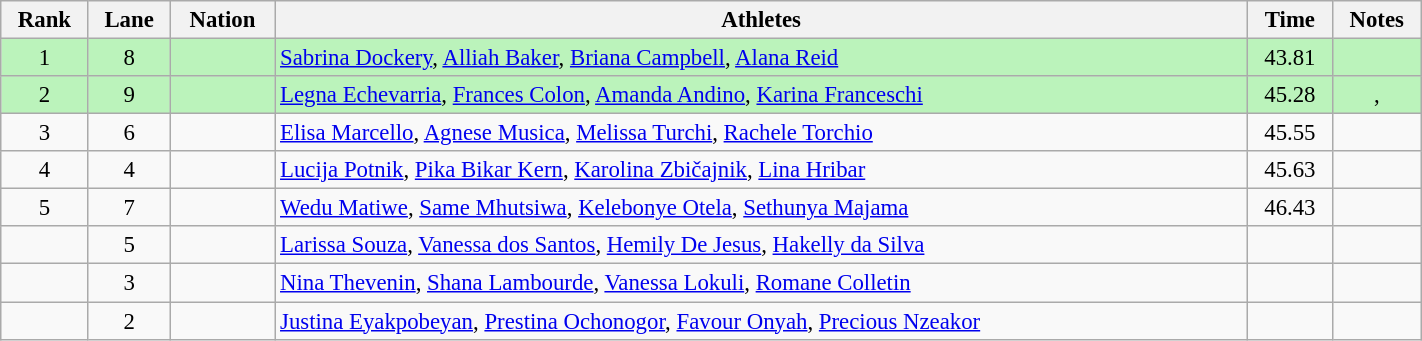<table class="wikitable sortable" style="text-align:center;width: 75%; font-size:95%"">
<tr>
<th scope="col">Rank</th>
<th scope="col">Lane</th>
<th scope="col">Nation</th>
<th scope="col">Athletes</th>
<th scope="col">Time</th>
<th scope="col">Notes</th>
</tr>
<tr bgcolor=bbf3bb>
<td>1</td>
<td>8</td>
<td align=left></td>
<td align=left><a href='#'>Sabrina Dockery</a>, <a href='#'>Alliah Baker</a>, <a href='#'>Briana Campbell</a>, <a href='#'>Alana Reid</a></td>
<td>43.81</td>
<td></td>
</tr>
<tr bgcolor=bbf3bb>
<td>2</td>
<td>9</td>
<td align=left></td>
<td align=left><a href='#'>Legna Echevarria</a>, <a href='#'>Frances Colon</a>, <a href='#'>Amanda Andino</a>, <a href='#'>Karina Franceschi</a></td>
<td>45.28</td>
<td>, </td>
</tr>
<tr>
<td>3</td>
<td>6</td>
<td align=left></td>
<td align=left><a href='#'>Elisa Marcello</a>, <a href='#'>Agnese Musica</a>, <a href='#'>Melissa Turchi</a>, <a href='#'>Rachele Torchio</a></td>
<td>45.55</td>
<td></td>
</tr>
<tr>
<td>4</td>
<td>4</td>
<td align=left></td>
<td align=left><a href='#'>Lucija Potnik</a>, <a href='#'>Pika Bikar Kern</a>, <a href='#'>Karolina Zbičajnik</a>, <a href='#'>Lina Hribar</a></td>
<td>45.63</td>
<td></td>
</tr>
<tr>
<td>5</td>
<td>7</td>
<td align=left></td>
<td align=left><a href='#'>Wedu Matiwe</a>, <a href='#'>Same Mhutsiwa</a>, <a href='#'>Kelebonye Otela</a>, <a href='#'>Sethunya Majama</a></td>
<td>46.43</td>
<td></td>
</tr>
<tr>
<td></td>
<td>5</td>
<td align=left></td>
<td align=left><a href='#'>Larissa Souza</a>, <a href='#'>Vanessa dos Santos</a>, <a href='#'>Hemily De Jesus</a>, <a href='#'>Hakelly da Silva</a></td>
<td></td>
<td></td>
</tr>
<tr>
<td></td>
<td>3</td>
<td align=left></td>
<td align=left><a href='#'>Nina Thevenin</a>, <a href='#'>Shana Lambourde</a>, <a href='#'>Vanessa Lokuli</a>, <a href='#'>Romane Colletin</a></td>
<td></td>
<td></td>
</tr>
<tr>
<td></td>
<td>2</td>
<td align=left></td>
<td align=left><a href='#'>Justina Eyakpobeyan</a>, <a href='#'>Prestina Ochonogor</a>, <a href='#'>Favour Onyah</a>, <a href='#'>Precious Nzeakor</a></td>
<td></td>
<td></td>
</tr>
</table>
